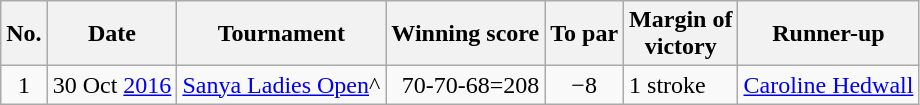<table class="wikitable">
<tr>
<th>No.</th>
<th>Date</th>
<th>Tournament</th>
<th>Winning score</th>
<th>To par</th>
<th>Margin of<br>victory</th>
<th>Runner-up</th>
</tr>
<tr>
<td align=center>1</td>
<td align=right>30 Oct <a href='#'>2016</a></td>
<td><a href='#'>Sanya Ladies Open</a>^</td>
<td align=right>70-70-68=208</td>
<td align=center>−8</td>
<td>1 stroke</td>
<td> <a href='#'>Caroline Hedwall</a></td>
</tr>
</table>
